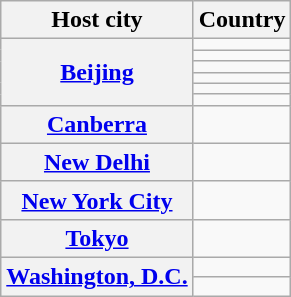<table class="wikitable plainrowheaders">
<tr>
<th scope="col">Host city</th>
<th scope="col">Country</th>
</tr>
<tr>
<th rowspan="6"><a href='#'>Beijing</a></th>
<td></td>
</tr>
<tr>
<td></td>
</tr>
<tr>
<td></td>
</tr>
<tr>
<td></td>
</tr>
<tr>
<td></td>
</tr>
<tr>
<td></td>
</tr>
<tr>
<th><a href='#'>Canberra</a></th>
<td></td>
</tr>
<tr>
<th><a href='#'>New Delhi</a></th>
<td></td>
</tr>
<tr>
<th><a href='#'>New York City</a></th>
<td></td>
</tr>
<tr>
<th><a href='#'>Tokyo</a></th>
<td></td>
</tr>
<tr>
<th rowspan="2"><a href='#'>Washington, D.C.</a></th>
<td></td>
</tr>
<tr>
<td></td>
</tr>
</table>
